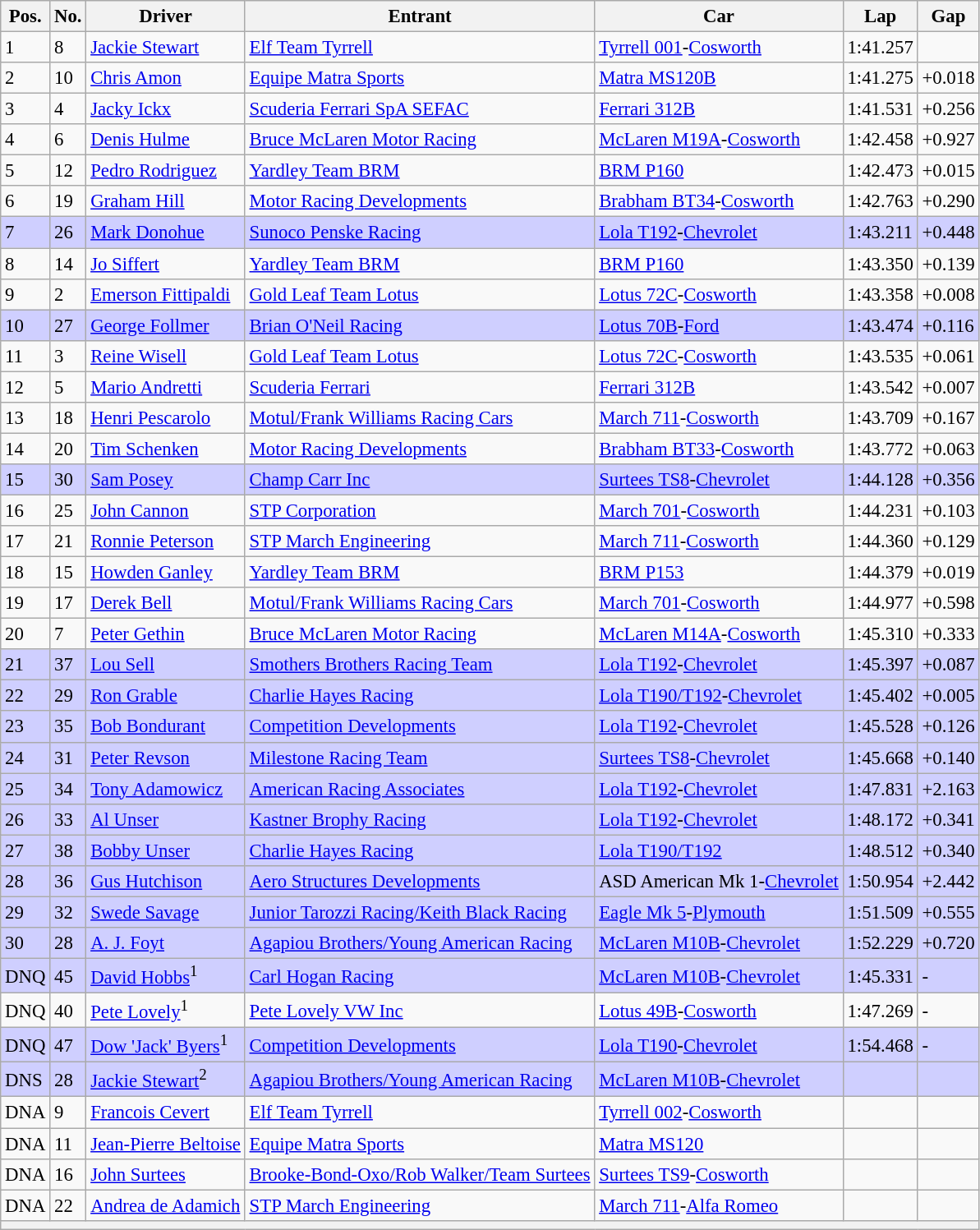<table class="wikitable" style="font-size: 95%;">
<tr>
<th>Pos.</th>
<th>No.</th>
<th>Driver</th>
<th>Entrant</th>
<th>Car</th>
<th>Lap</th>
<th>Gap</th>
</tr>
<tr>
<td>1</td>
<td>8</td>
<td> <a href='#'>Jackie Stewart</a></td>
<td><a href='#'>Elf Team Tyrrell</a></td>
<td><a href='#'>Tyrrell 001</a>-<a href='#'>Cosworth</a></td>
<td>1:41.257</td>
<td></td>
</tr>
<tr>
<td>2</td>
<td>10</td>
<td> <a href='#'>Chris Amon</a></td>
<td><a href='#'>Equipe Matra Sports</a></td>
<td><a href='#'>Matra MS120B</a></td>
<td>1:41.275</td>
<td>+0.018</td>
</tr>
<tr>
<td>3</td>
<td>4</td>
<td> <a href='#'>Jacky Ickx</a></td>
<td><a href='#'>Scuderia Ferrari SpA SEFAC</a></td>
<td><a href='#'>Ferrari 312B</a></td>
<td>1:41.531</td>
<td>+0.256</td>
</tr>
<tr>
<td>4</td>
<td>6</td>
<td> <a href='#'>Denis Hulme</a></td>
<td><a href='#'>Bruce McLaren Motor Racing</a></td>
<td><a href='#'>McLaren M19A</a>-<a href='#'>Cosworth</a></td>
<td>1:42.458</td>
<td>+0.927</td>
</tr>
<tr>
<td>5</td>
<td>12</td>
<td> <a href='#'>Pedro Rodriguez</a></td>
<td><a href='#'>Yardley Team BRM</a></td>
<td><a href='#'>BRM P160</a></td>
<td>1:42.473</td>
<td>+0.015</td>
</tr>
<tr>
<td>6</td>
<td>19</td>
<td> <a href='#'>Graham Hill</a></td>
<td><a href='#'>Motor Racing Developments</a></td>
<td><a href='#'>Brabham BT34</a>-<a href='#'>Cosworth</a></td>
<td>1:42.763</td>
<td>+0.290</td>
</tr>
<tr style="background-color:#CFCFFF">
<td>7</td>
<td>26</td>
<td> <a href='#'>Mark Donohue</a></td>
<td><a href='#'>Sunoco Penske Racing</a></td>
<td><a href='#'>Lola T192</a>-<a href='#'>Chevrolet</a></td>
<td>1:43.211</td>
<td>+0.448</td>
</tr>
<tr>
<td>8</td>
<td>14</td>
<td> <a href='#'>Jo Siffert</a></td>
<td><a href='#'>Yardley Team BRM</a></td>
<td><a href='#'>BRM P160</a></td>
<td>1:43.350</td>
<td>+0.139</td>
</tr>
<tr>
<td>9</td>
<td>2</td>
<td> <a href='#'>Emerson Fittipaldi</a></td>
<td><a href='#'>Gold Leaf Team Lotus</a></td>
<td><a href='#'>Lotus 72C</a>-<a href='#'>Cosworth</a></td>
<td>1:43.358</td>
<td>+0.008</td>
</tr>
<tr style="background-color:#CFCFFF">
<td>10</td>
<td>27</td>
<td> <a href='#'>George Follmer</a></td>
<td><a href='#'>Brian O'Neil Racing</a></td>
<td><a href='#'>Lotus 70B</a>-<a href='#'>Ford</a></td>
<td>1:43.474</td>
<td>+0.116</td>
</tr>
<tr>
<td>11</td>
<td>3</td>
<td> <a href='#'>Reine Wisell</a></td>
<td><a href='#'>Gold Leaf Team Lotus</a></td>
<td><a href='#'>Lotus 72C</a>-<a href='#'>Cosworth</a></td>
<td>1:43.535</td>
<td>+0.061</td>
</tr>
<tr>
<td>12</td>
<td>5</td>
<td> <a href='#'>Mario Andretti</a></td>
<td><a href='#'>Scuderia Ferrari</a></td>
<td><a href='#'>Ferrari 312B</a></td>
<td>1:43.542</td>
<td>+0.007</td>
</tr>
<tr>
<td>13</td>
<td>18</td>
<td> <a href='#'>Henri Pescarolo</a></td>
<td><a href='#'>Motul/Frank Williams Racing Cars</a></td>
<td><a href='#'>March 711</a>-<a href='#'>Cosworth</a></td>
<td>1:43.709</td>
<td>+0.167</td>
</tr>
<tr>
<td>14</td>
<td>20</td>
<td> <a href='#'>Tim Schenken</a></td>
<td><a href='#'>Motor Racing Developments</a></td>
<td><a href='#'>Brabham BT33</a>-<a href='#'>Cosworth</a></td>
<td>1:43.772</td>
<td>+0.063</td>
</tr>
<tr style="background-color:#CFCFFF">
<td>15</td>
<td>30</td>
<td> <a href='#'>Sam Posey</a></td>
<td><a href='#'>Champ Carr Inc</a></td>
<td><a href='#'>Surtees TS8</a>-<a href='#'>Chevrolet</a></td>
<td>1:44.128</td>
<td>+0.356</td>
</tr>
<tr>
<td>16</td>
<td>25</td>
<td> <a href='#'>John Cannon</a></td>
<td><a href='#'>STP Corporation</a></td>
<td><a href='#'>March 701</a>-<a href='#'>Cosworth</a></td>
<td>1:44.231</td>
<td>+0.103</td>
</tr>
<tr>
<td>17</td>
<td>21</td>
<td> <a href='#'>Ronnie Peterson</a></td>
<td><a href='#'>STP March Engineering</a></td>
<td><a href='#'>March 711</a>-<a href='#'>Cosworth</a></td>
<td>1:44.360</td>
<td>+0.129</td>
</tr>
<tr>
<td>18</td>
<td>15</td>
<td> <a href='#'>Howden Ganley</a></td>
<td><a href='#'>Yardley Team BRM</a></td>
<td><a href='#'>BRM P153</a></td>
<td>1:44.379</td>
<td>+0.019</td>
</tr>
<tr>
<td>19</td>
<td>17</td>
<td> <a href='#'>Derek Bell</a></td>
<td><a href='#'>Motul/Frank Williams Racing Cars</a></td>
<td><a href='#'>March 701</a>-<a href='#'>Cosworth</a></td>
<td>1:44.977</td>
<td>+0.598</td>
</tr>
<tr>
<td>20</td>
<td>7</td>
<td> <a href='#'>Peter Gethin</a></td>
<td><a href='#'>Bruce McLaren Motor Racing</a></td>
<td><a href='#'>McLaren M14A</a>-<a href='#'>Cosworth</a></td>
<td>1:45.310</td>
<td>+0.333</td>
</tr>
<tr style="background-color:#CFCFFF">
<td>21</td>
<td>37</td>
<td> <a href='#'>Lou Sell</a></td>
<td><a href='#'>Smothers Brothers Racing Team</a></td>
<td><a href='#'>Lola T192</a>-<a href='#'>Chevrolet</a></td>
<td>1:45.397</td>
<td>+0.087</td>
</tr>
<tr style="background-color:#CFCFFF">
<td>22</td>
<td>29</td>
<td> <a href='#'>Ron Grable</a></td>
<td><a href='#'>Charlie Hayes Racing</a></td>
<td><a href='#'>Lola T190/T192</a>-<a href='#'>Chevrolet</a></td>
<td>1:45.402</td>
<td>+0.005</td>
</tr>
<tr style="background-color:#CFCFFF">
<td>23</td>
<td>35</td>
<td> <a href='#'>Bob Bondurant</a></td>
<td><a href='#'>Competition Developments</a></td>
<td><a href='#'>Lola T192</a>-<a href='#'>Chevrolet</a></td>
<td>1:45.528</td>
<td>+0.126</td>
</tr>
<tr style="background-color:#CFCFFF">
<td>24</td>
<td>31</td>
<td> <a href='#'>Peter Revson</a></td>
<td><a href='#'>Milestone Racing Team</a></td>
<td><a href='#'>Surtees TS8</a>-<a href='#'>Chevrolet</a></td>
<td>1:45.668</td>
<td>+0.140</td>
</tr>
<tr style="background-color:#CFCFFF">
<td>25</td>
<td>34</td>
<td> <a href='#'>Tony Adamowicz</a></td>
<td><a href='#'>American Racing Associates</a></td>
<td><a href='#'>Lola T192</a>-<a href='#'>Chevrolet</a></td>
<td>1:47.831</td>
<td>+2.163</td>
</tr>
<tr style="background-color:#CFCFFF">
<td>26</td>
<td>33</td>
<td> <a href='#'>Al Unser</a></td>
<td><a href='#'>Kastner Brophy Racing</a></td>
<td><a href='#'>Lola T192</a>-<a href='#'>Chevrolet</a></td>
<td>1:48.172</td>
<td>+0.341</td>
</tr>
<tr style="background-color:#CFCFFF">
<td>27</td>
<td>38</td>
<td> <a href='#'>Bobby Unser</a></td>
<td><a href='#'>Charlie Hayes Racing</a></td>
<td><a href='#'>Lola T190/T192</a></td>
<td>1:48.512</td>
<td>+0.340</td>
</tr>
<tr style="background-color:#CFCFFF">
<td>28</td>
<td>36</td>
<td> <a href='#'>Gus Hutchison</a></td>
<td><a href='#'>Aero Structures Developments</a></td>
<td>ASD American Mk 1-<a href='#'>Chevrolet</a></td>
<td>1:50.954</td>
<td>+2.442</td>
</tr>
<tr style="background-color:#CFCFFF">
<td>29</td>
<td>32</td>
<td> <a href='#'>Swede Savage</a></td>
<td><a href='#'>Junior Tarozzi Racing/Keith Black Racing</a></td>
<td><a href='#'>Eagle Mk 5</a>-<a href='#'>Plymouth</a></td>
<td>1:51.509</td>
<td>+0.555</td>
</tr>
<tr style="background-color:#CFCFFF">
<td>30</td>
<td>28</td>
<td> <a href='#'>A. J. Foyt</a></td>
<td><a href='#'>Agapiou Brothers/Young American Racing</a></td>
<td><a href='#'>McLaren M10B</a>-<a href='#'>Chevrolet</a></td>
<td>1:52.229</td>
<td>+0.720</td>
</tr>
<tr style="background-color:#CFCFFF">
<td>DNQ</td>
<td>45</td>
<td> <a href='#'>David Hobbs</a><sup>1</sup></td>
<td><a href='#'>Carl Hogan Racing</a></td>
<td><a href='#'>McLaren M10B</a>-<a href='#'>Chevrolet</a></td>
<td>1:45.331</td>
<td>-</td>
</tr>
<tr>
<td>DNQ</td>
<td>40</td>
<td> <a href='#'>Pete Lovely</a><sup>1</sup></td>
<td><a href='#'>Pete Lovely VW Inc</a></td>
<td><a href='#'>Lotus 49B</a>-<a href='#'>Cosworth</a></td>
<td>1:47.269</td>
<td>-</td>
</tr>
<tr style="background-color:#CFCFFF">
<td>DNQ</td>
<td>47</td>
<td> <a href='#'>Dow 'Jack' Byers</a><sup>1</sup></td>
<td><a href='#'>Competition Developments</a></td>
<td><a href='#'>Lola T190</a>-<a href='#'>Chevrolet</a></td>
<td>1:54.468</td>
<td>-</td>
</tr>
<tr style="background-color:#CFCFFF">
<td>DNS</td>
<td>28</td>
<td> <a href='#'>Jackie Stewart</a><sup>2</sup></td>
<td><a href='#'>Agapiou Brothers/Young American Racing</a></td>
<td><a href='#'>McLaren M10B</a>-<a href='#'>Chevrolet</a></td>
<td></td>
<td></td>
</tr>
<tr>
<td>DNA</td>
<td>9</td>
<td> <a href='#'>Francois Cevert</a></td>
<td><a href='#'>Elf Team Tyrrell</a></td>
<td><a href='#'>Tyrrell 002</a>-<a href='#'>Cosworth</a></td>
<td></td>
<td></td>
</tr>
<tr>
<td>DNA</td>
<td>11</td>
<td> <a href='#'>Jean-Pierre Beltoise</a></td>
<td><a href='#'>Equipe Matra Sports</a></td>
<td><a href='#'>Matra MS120</a></td>
<td></td>
<td></td>
</tr>
<tr>
<td>DNA</td>
<td>16</td>
<td> <a href='#'>John Surtees</a></td>
<td><a href='#'>Brooke-Bond-Oxo/Rob Walker/Team Surtees</a></td>
<td><a href='#'>Surtees TS9</a>-<a href='#'>Cosworth</a></td>
<td></td>
<td></td>
</tr>
<tr>
<td>DNA</td>
<td>22</td>
<td> <a href='#'>Andrea de Adamich</a></td>
<td><a href='#'>STP March Engineering</a></td>
<td><a href='#'>March 711</a>-<a href='#'>Alfa Romeo</a></td>
<td></td>
<td></td>
</tr>
<tr>
<th colspan="7"></th>
</tr>
</table>
